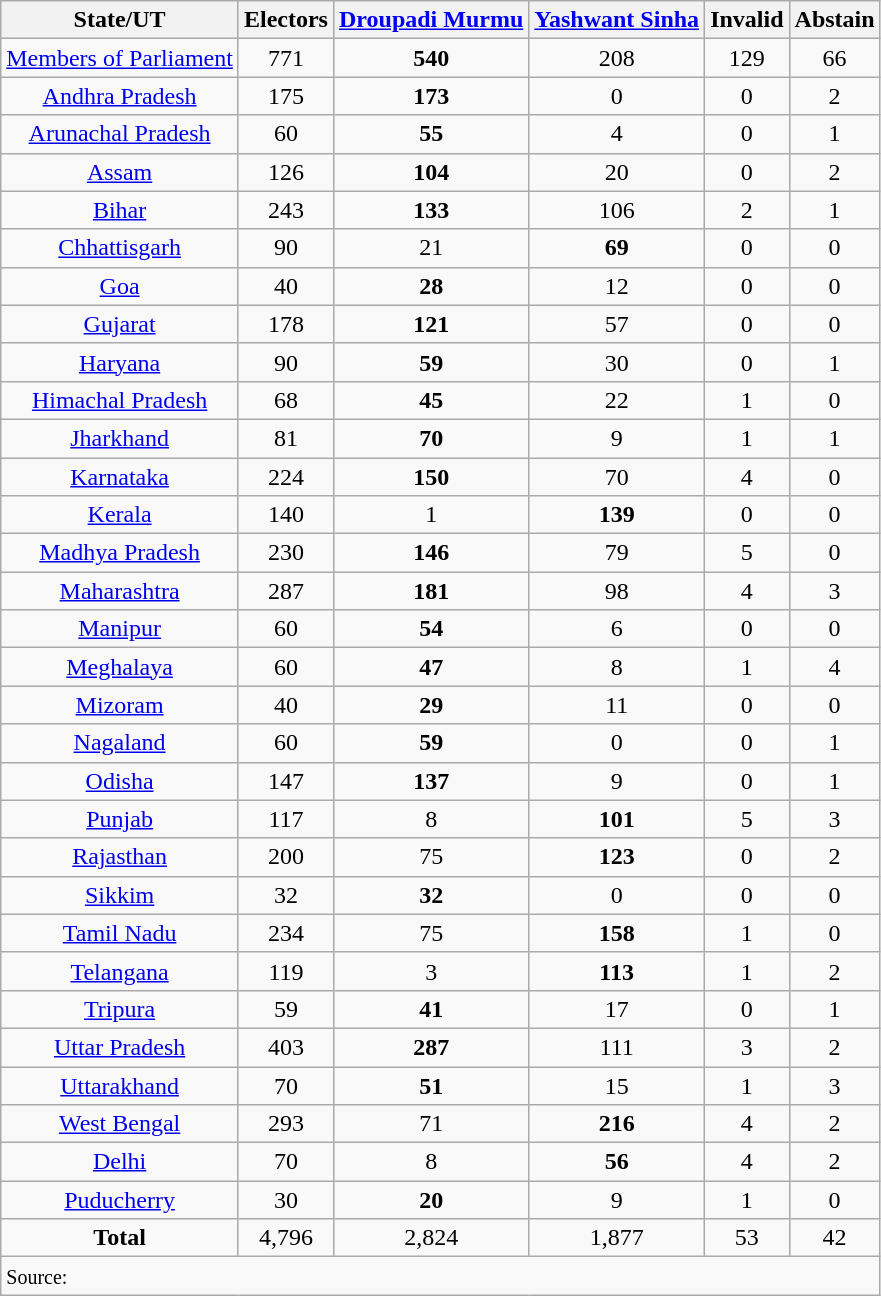<table class="wikitable sortable" style="text-align:center;">
<tr>
<th>State/UT</th>
<th>Electors</th>
<th><a href='#'>Droupadi Murmu</a></th>
<th><a href='#'>Yashwant Sinha</a></th>
<th>Invalid</th>
<th>Abstain</th>
</tr>
<tr>
<td><a href='#'>Members of Parliament</a></td>
<td>771</td>
<td><strong>540</strong></td>
<td>208</td>
<td>129</td>
<td>66</td>
</tr>
<tr>
<td><a href='#'>Andhra Pradesh</a></td>
<td>175</td>
<td><strong>173</strong></td>
<td>0</td>
<td>0</td>
<td>2</td>
</tr>
<tr>
<td><a href='#'>Arunachal Pradesh</a></td>
<td>60</td>
<td><strong>55</strong></td>
<td>4</td>
<td>0</td>
<td>1</td>
</tr>
<tr>
<td><a href='#'>Assam</a></td>
<td>126</td>
<td><strong>104</strong></td>
<td>20</td>
<td>0</td>
<td>2</td>
</tr>
<tr>
<td><a href='#'>Bihar</a></td>
<td>243</td>
<td><strong>133</strong></td>
<td>106</td>
<td>2</td>
<td>1</td>
</tr>
<tr>
<td><a href='#'>Chhattisgarh</a></td>
<td>90</td>
<td>21</td>
<td><strong>69</strong></td>
<td>0</td>
<td>0</td>
</tr>
<tr>
<td><a href='#'>Goa</a></td>
<td>40</td>
<td><strong>28</strong></td>
<td>12</td>
<td>0</td>
<td>0</td>
</tr>
<tr>
<td><a href='#'>Gujarat</a></td>
<td>178</td>
<td><strong>121</strong></td>
<td>57</td>
<td>0</td>
<td>0</td>
</tr>
<tr>
<td><a href='#'>Haryana</a></td>
<td>90</td>
<td><strong>59</strong></td>
<td>30</td>
<td>0</td>
<td>1</td>
</tr>
<tr>
<td><a href='#'>Himachal Pradesh</a></td>
<td>68</td>
<td><strong>45</strong></td>
<td>22</td>
<td>1</td>
<td>0</td>
</tr>
<tr>
<td><a href='#'>Jharkhand</a></td>
<td>81</td>
<td><strong>70</strong></td>
<td>9</td>
<td>1</td>
<td>1</td>
</tr>
<tr>
<td><a href='#'>Karnataka</a></td>
<td>224</td>
<td><strong>150</strong></td>
<td>70</td>
<td>4</td>
<td>0</td>
</tr>
<tr>
<td><a href='#'>Kerala</a></td>
<td>140</td>
<td>1</td>
<td><strong>139</strong></td>
<td>0</td>
<td>0</td>
</tr>
<tr>
<td><a href='#'>Madhya Pradesh</a></td>
<td>230</td>
<td><strong>146</strong></td>
<td>79</td>
<td>5</td>
<td>0</td>
</tr>
<tr>
<td><a href='#'>Maharashtra</a></td>
<td>287</td>
<td><strong>181</strong></td>
<td>98</td>
<td>4</td>
<td>3</td>
</tr>
<tr>
<td><a href='#'>Manipur</a></td>
<td>60</td>
<td><strong>54</strong></td>
<td>6</td>
<td>0</td>
<td>0</td>
</tr>
<tr>
<td><a href='#'>Meghalaya</a></td>
<td>60</td>
<td><strong>47</strong></td>
<td>8</td>
<td>1</td>
<td>4</td>
</tr>
<tr>
<td><a href='#'>Mizoram</a></td>
<td>40</td>
<td><strong>29</strong></td>
<td>11</td>
<td>0</td>
<td>0</td>
</tr>
<tr>
<td><a href='#'>Nagaland</a></td>
<td>60</td>
<td><strong>59</strong></td>
<td>0</td>
<td>0</td>
<td>1</td>
</tr>
<tr>
<td><a href='#'>Odisha</a></td>
<td>147</td>
<td><strong>137</strong></td>
<td>9</td>
<td>0</td>
<td>1</td>
</tr>
<tr>
<td><a href='#'>Punjab</a></td>
<td>117</td>
<td>8</td>
<td><strong>101</strong></td>
<td>5</td>
<td>3</td>
</tr>
<tr>
<td><a href='#'>Rajasthan</a></td>
<td>200</td>
<td>75</td>
<td><strong>123</strong></td>
<td>0</td>
<td>2</td>
</tr>
<tr>
<td><a href='#'>Sikkim</a></td>
<td>32</td>
<td><strong>32</strong></td>
<td>0</td>
<td>0</td>
<td>0</td>
</tr>
<tr>
<td><a href='#'>Tamil Nadu</a></td>
<td>234</td>
<td>75</td>
<td><strong>158</strong></td>
<td>1</td>
<td>0</td>
</tr>
<tr>
<td><a href='#'>Telangana</a></td>
<td>119</td>
<td>3</td>
<td><strong>113</strong></td>
<td>1</td>
<td>2</td>
</tr>
<tr>
<td><a href='#'>Tripura</a></td>
<td>59</td>
<td><strong>41</strong></td>
<td>17</td>
<td>0</td>
<td>1</td>
</tr>
<tr>
<td><a href='#'>Uttar Pradesh</a></td>
<td>403</td>
<td><strong>287</strong></td>
<td>111</td>
<td>3</td>
<td>2</td>
</tr>
<tr>
<td><a href='#'>Uttarakhand</a></td>
<td>70</td>
<td><strong>51</strong></td>
<td>15</td>
<td>1</td>
<td>3</td>
</tr>
<tr>
<td><a href='#'>West Bengal</a></td>
<td>293</td>
<td>71</td>
<td><strong>216</strong></td>
<td>4</td>
<td>2</td>
</tr>
<tr>
<td><a href='#'>Delhi</a></td>
<td>70</td>
<td>8</td>
<td><strong>56</strong></td>
<td>4</td>
<td>2</td>
</tr>
<tr>
<td><a href='#'>Puducherry</a></td>
<td>30</td>
<td><strong>20</strong></td>
<td>9</td>
<td>1</td>
<td>0</td>
</tr>
<tr>
<td><strong>Total</strong></td>
<td>4,796</td>
<td>2,824</td>
<td>1,877</td>
<td>53</td>
<td>42</td>
</tr>
<tr>
<td style="text-align:left;" colspan=7><small>Source: </small></td>
</tr>
</table>
